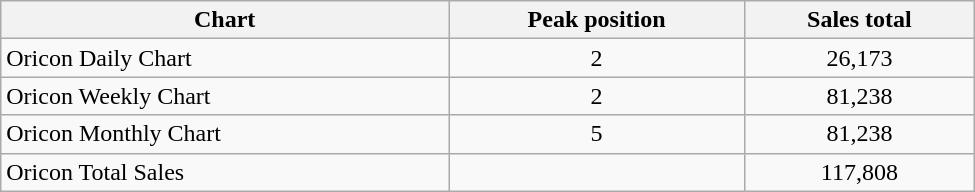<table class="wikitable" style="width:650px;">
<tr>
<th>Chart</th>
<th>Peak position</th>
<th>Sales total</th>
</tr>
<tr>
<td>Oricon Daily Chart</td>
<td style="text-align:center;">2</td>
<td style="text-align:center;">26,173</td>
</tr>
<tr>
<td>Oricon Weekly Chart</td>
<td style="text-align:center;">2</td>
<td style="text-align:center;">81,238</td>
</tr>
<tr>
<td>Oricon Monthly Chart</td>
<td style="text-align:center;">5</td>
<td style="text-align:center;">81,238</td>
</tr>
<tr>
<td>Oricon Total Sales</td>
<td style="text-align:center;"></td>
<td style="text-align:center;">117,808</td>
</tr>
</table>
